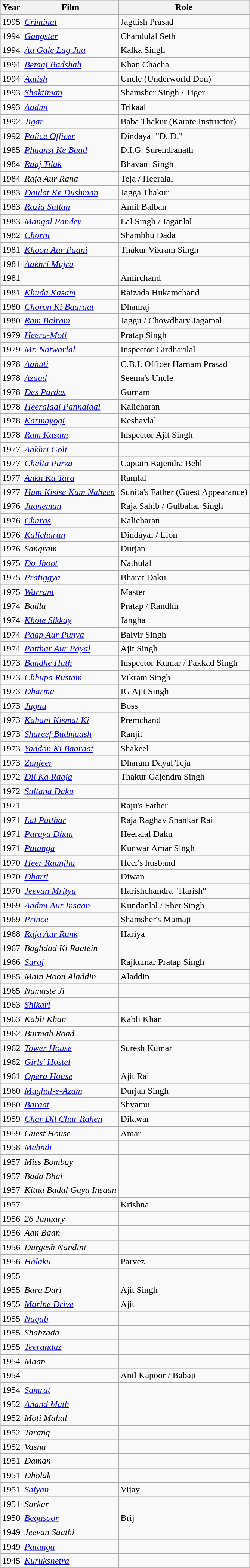<table class="wikitable">
<tr>
<th>Year</th>
<th>Film</th>
<th>Role</th>
</tr>
<tr>
<td>1995</td>
<td><em><a href='#'>Criminal</a></em></td>
<td>Jagdish Prasad</td>
</tr>
<tr>
<td>1994</td>
<td><em><a href='#'>Gangster</a></em></td>
<td>Chandulal Seth</td>
</tr>
<tr>
<td>1994</td>
<td><em><a href='#'>Aa Gale Lag Jaa</a></em></td>
<td>Kalka Singh</td>
</tr>
<tr>
<td>1994</td>
<td><em><a href='#'>Betaaj Badshah</a></em></td>
<td>Khan Chacha</td>
</tr>
<tr>
<td>1994</td>
<td><em><a href='#'>Aatish</a></em></td>
<td>Uncle (Underworld Don)</td>
</tr>
<tr>
<td>1993</td>
<td><em><a href='#'>Shaktiman</a></em></td>
<td>Shamsher Singh / Tiger</td>
</tr>
<tr>
<td>1993</td>
<td><em><a href='#'>Aadmi</a></em></td>
<td>Trikaal</td>
</tr>
<tr>
<td>1992</td>
<td><em><a href='#'>Jigar</a></em></td>
<td>Baba Thakur (Karate Instructor)</td>
</tr>
<tr>
<td>1992</td>
<td><em><a href='#'>Police Officer</a></em></td>
<td>Dindayal "D. D."</td>
</tr>
<tr>
<td>1985</td>
<td><em><a href='#'>Phaansi Ke Baad</a></em></td>
<td>D.I.G. Surendranath</td>
</tr>
<tr>
<td>1984</td>
<td><em><a href='#'>Raaj Tilak</a></em></td>
<td>Bhavani Singh</td>
</tr>
<tr>
<td>1984</td>
<td><em>Raja Aur Rana</em></td>
<td>Teja / Heeralal</td>
</tr>
<tr>
<td>1983</td>
<td><em><a href='#'>Daulat Ke Dushman</a></em></td>
<td>Jagga Thakur</td>
</tr>
<tr>
<td>1983</td>
<td><em><a href='#'>Razia Sultan</a></em></td>
<td>Amil Balban</td>
</tr>
<tr>
<td>1983</td>
<td><em><a href='#'>Mangal Pandey</a></em></td>
<td>Lal Singh / Jaganlal</td>
</tr>
<tr>
<td>1982</td>
<td><em><a href='#'>Chorni</a></em></td>
<td>Shambhu Dada</td>
</tr>
<tr>
<td>1981</td>
<td><em><a href='#'>Khoon Aur Paani</a></em></td>
<td>Thakur Vikram Singh</td>
</tr>
<tr>
<td>1981</td>
<td><em><a href='#'>Aakhri Mujra</a></em></td>
<td></td>
</tr>
<tr>
<td>1981</td>
<td></td>
<td>Amirchand</td>
</tr>
<tr>
<td>1981</td>
<td><em><a href='#'>Khuda Kasam</a></em></td>
<td>Raizada Hukamchand</td>
</tr>
<tr>
<td>1980</td>
<td><em><a href='#'>Choron Ki Baaraat</a></em></td>
<td>Dhanraj</td>
</tr>
<tr>
<td>1980</td>
<td><em><a href='#'>Ram Balram</a></em></td>
<td>Jaggu / Chowdhary Jagatpal</td>
</tr>
<tr>
<td>1979</td>
<td><em><a href='#'>Heera-Moti</a></em></td>
<td>Pratap Singh</td>
</tr>
<tr>
<td>1979</td>
<td><em><a href='#'>Mr. Natwarlal</a></em></td>
<td>Inspector Girdharilal</td>
</tr>
<tr>
<td>1978</td>
<td><em><a href='#'>Aahuti</a></em></td>
<td>C.B.I. Officer Harnam Prasad</td>
</tr>
<tr>
<td>1978</td>
<td><em><a href='#'>Azaad</a></em></td>
<td>Seema's Uncle</td>
</tr>
<tr>
<td>1978</td>
<td><em><a href='#'>Des Pardes</a></em></td>
<td>Gurnam</td>
</tr>
<tr>
<td>1978</td>
<td><em><a href='#'>Heeralaal Pannalaal</a></em></td>
<td>Kalicharan</td>
</tr>
<tr>
<td>1978</td>
<td><em><a href='#'>Karmayogi</a></em></td>
<td>Keshavlal</td>
</tr>
<tr>
<td>1978</td>
<td><em><a href='#'>Ram Kasam</a></em></td>
<td>Inspector Ajit Singh</td>
</tr>
<tr>
<td>1977</td>
<td><em><a href='#'>Aakhri Goli</a></em></td>
<td></td>
</tr>
<tr>
<td>1977</td>
<td><em><a href='#'>Chalta Purza</a></em></td>
<td>Captain Rajendra Behl</td>
</tr>
<tr>
<td>1977</td>
<td><em><a href='#'>Ankh Ka Tara</a></em></td>
<td>Ramlal</td>
</tr>
<tr>
<td>1977</td>
<td><em><a href='#'>Hum Kisise Kum Naheen</a></em></td>
<td>Sunita's Father (Guest Appearance)</td>
</tr>
<tr>
<td>1976</td>
<td><em><a href='#'>Jaaneman</a></em></td>
<td>Raja Sahib / Gulbahar Singh</td>
</tr>
<tr>
<td>1976</td>
<td><em><a href='#'>Charas</a></em></td>
<td>Kalicharan</td>
</tr>
<tr>
<td>1976</td>
<td><em><a href='#'>Kalicharan</a></em></td>
<td>Dindayal / Lion</td>
</tr>
<tr>
<td>1976</td>
<td><em>Sangram</em></td>
<td>Durjan</td>
</tr>
<tr>
<td>1975</td>
<td><em><a href='#'>Do Jhoot</a></em></td>
<td>Nathulal</td>
</tr>
<tr>
<td>1975</td>
<td><em><a href='#'>Pratiggya</a></em></td>
<td>Bharat Daku</td>
</tr>
<tr>
<td>1975</td>
<td><em><a href='#'>Warrant</a></em></td>
<td>Master</td>
</tr>
<tr>
<td>1974</td>
<td><em>Badla</em></td>
<td>Pratap / Randhir</td>
</tr>
<tr>
<td>1974</td>
<td><em><a href='#'>Khote Sikkay</a></em></td>
<td>Jangha</td>
</tr>
<tr>
<td>1974</td>
<td><em><a href='#'>Paap Aur Punya</a></em></td>
<td>Balvir Singh</td>
</tr>
<tr>
<td>1974</td>
<td><em><a href='#'>Patthar Aur Payal</a></em></td>
<td>Ajit Singh</td>
</tr>
<tr>
<td>1973</td>
<td><em><a href='#'>Bandhe Hath</a></em></td>
<td>Inspector Kumar / Pakkad Singh</td>
</tr>
<tr>
<td>1973</td>
<td><em><a href='#'>Chhupa Rustam</a></em></td>
<td>Vikram Singh</td>
</tr>
<tr>
<td>1973</td>
<td><em><a href='#'>Dharma</a></em></td>
<td>IG Ajit Singh</td>
</tr>
<tr>
<td>1973</td>
<td><em><a href='#'>Jugnu</a></em></td>
<td>Boss</td>
</tr>
<tr>
<td>1973</td>
<td><em><a href='#'>Kahani Kismat Ki</a></em></td>
<td>Premchand</td>
</tr>
<tr>
<td>1973</td>
<td><em><a href='#'>Shareef Budmaash</a></em></td>
<td>Ranjit</td>
</tr>
<tr>
<td>1973</td>
<td><em><a href='#'>Yaadon Ki Baaraat</a></em></td>
<td>Shakeel</td>
</tr>
<tr>
<td>1973</td>
<td><em><a href='#'>Zanjeer</a></em></td>
<td>Dharam Dayal Teja</td>
</tr>
<tr>
<td>1972</td>
<td><em><a href='#'>Dil Ka Raaja</a></em></td>
<td>Thakur Gajendra Singh</td>
</tr>
<tr>
<td>1972</td>
<td><em><a href='#'>Sultana Daku</a></em></td>
<td></td>
</tr>
<tr>
<td>1971</td>
<td></td>
<td>Raju's Father</td>
</tr>
<tr>
<td>1971</td>
<td><em><a href='#'>Lal Patthar</a></em></td>
<td>Raja Raghav Shankar Rai</td>
</tr>
<tr>
<td>1971</td>
<td><em><a href='#'>Paraya Dhan</a></em></td>
<td>Heeralal Daku</td>
</tr>
<tr>
<td>1971</td>
<td><em><a href='#'>Patanga</a></em></td>
<td>Kunwar Amar Singh</td>
</tr>
<tr>
<td>1970</td>
<td><em><a href='#'>Heer Raanjha</a></em></td>
<td>Heer's husband</td>
</tr>
<tr>
<td>1970</td>
<td><em><a href='#'>Dharti</a></em></td>
<td>Diwan</td>
</tr>
<tr>
<td>1970</td>
<td><em><a href='#'>Jeevan Mrityu</a></em></td>
<td>Harishchandra "Harish"</td>
</tr>
<tr>
<td>1969</td>
<td><em><a href='#'>Aadmi Aur Insaan</a></em></td>
<td>Kundanlal / Sher Singh</td>
</tr>
<tr>
<td>1969</td>
<td><em><a href='#'>Prince</a></em></td>
<td>Shamsher's Mamaji</td>
</tr>
<tr>
<td>1968</td>
<td><em><a href='#'>Raja Aur Runk</a></em></td>
<td>Hariya</td>
</tr>
<tr>
<td>1967</td>
<td><em>Baghdad Ki Raatein</em></td>
<td></td>
</tr>
<tr>
<td>1966</td>
<td><em><a href='#'>Suraj</a></em></td>
<td>Rajkumar Pratap Singh</td>
</tr>
<tr>
<td>1965</td>
<td><em>Main Hoon Aladdin</em></td>
<td>Aladdin</td>
</tr>
<tr>
<td>1965</td>
<td><em>Namaste Ji</em></td>
<td></td>
</tr>
<tr>
<td>1963</td>
<td><em><a href='#'>Shikari</a></em></td>
<td></td>
</tr>
<tr>
<td>1963</td>
<td><em>Kabli Khan</em></td>
<td>Kabli Khan</td>
</tr>
<tr>
<td>1962</td>
<td><em>Burmah Road</em></td>
<td></td>
</tr>
<tr>
<td>1962</td>
<td><em><a href='#'>Tower House</a></em></td>
<td>Suresh Kumar</td>
</tr>
<tr>
<td>1962</td>
<td><em><a href='#'>Girls' Hostel</a></em></td>
<td></td>
</tr>
<tr>
<td>1961</td>
<td><em><a href='#'>Opera House</a></em></td>
<td>Ajit Rai</td>
</tr>
<tr>
<td>1960</td>
<td><em><a href='#'>Mughal-e-Azam</a></em></td>
<td>Durjan Singh</td>
</tr>
<tr>
<td>1960</td>
<td><em><a href='#'>Baraat</a></em></td>
<td>Shyamu</td>
</tr>
<tr>
<td>1959</td>
<td><em><a href='#'>Char Dil Char Rahen</a></em></td>
<td>Dilawar</td>
</tr>
<tr>
<td>1959</td>
<td><em>Guest House</em></td>
<td>Amar</td>
</tr>
<tr>
<td>1958</td>
<td><em><a href='#'>Mehndi</a></em></td>
<td></td>
</tr>
<tr>
<td>1957</td>
<td><em>Miss Bombay</em></td>
<td></td>
</tr>
<tr>
<td>1957</td>
<td><em>Bada Bhai</em></td>
<td></td>
</tr>
<tr>
<td>1957</td>
<td><em>Kitna Badal Gaya Insaan</em></td>
<td></td>
</tr>
<tr>
<td>1957</td>
<td></td>
<td>Krishna</td>
</tr>
<tr>
<td>1956</td>
<td><em>26 January</em></td>
<td></td>
</tr>
<tr>
<td>1956</td>
<td><em>Aan Baan</em></td>
<td></td>
</tr>
<tr>
<td>1956</td>
<td><em>Durgesh Nandini</em></td>
<td></td>
</tr>
<tr>
<td>1956</td>
<td><em><a href='#'>Halaku</a></em></td>
<td>Parvez</td>
</tr>
<tr>
<td>1955</td>
<td></td>
<td></td>
</tr>
<tr>
<td>1955</td>
<td><em>Bara Dari</em></td>
<td>Ajit Singh</td>
</tr>
<tr>
<td>1955</td>
<td><em><a href='#'>Marine Drive</a></em></td>
<td>Ajit</td>
</tr>
<tr>
<td>1955</td>
<td><em><a href='#'>Naqab</a></em></td>
<td></td>
</tr>
<tr>
<td>1955</td>
<td><em>Shahzada</em></td>
<td></td>
</tr>
<tr>
<td>1955</td>
<td><em><a href='#'>Teerandaz</a></em></td>
<td></td>
</tr>
<tr>
<td>1954</td>
<td><em>Maan</em></td>
<td></td>
</tr>
<tr>
<td>1954</td>
<td></td>
<td>Anil Kapoor / Babaji</td>
</tr>
<tr>
<td>1954</td>
<td><em><a href='#'>Samrat</a></em></td>
<td></td>
</tr>
<tr>
<td>1952</td>
<td><em><a href='#'>Anand Math</a></em></td>
<td></td>
</tr>
<tr>
<td>1952</td>
<td><em>Moti Mahal</em></td>
<td></td>
</tr>
<tr>
<td>1952</td>
<td><em>Tarang</em></td>
<td></td>
</tr>
<tr>
<td>1952</td>
<td><em>Vasna</em></td>
<td></td>
</tr>
<tr>
<td>1951</td>
<td><em>Daman</em></td>
<td></td>
</tr>
<tr>
<td>1951</td>
<td><em>Dholak</em></td>
<td></td>
</tr>
<tr>
<td>1951</td>
<td><em><a href='#'>Saiyan</a></em></td>
<td>Vijay</td>
</tr>
<tr>
<td>1951</td>
<td><em>Sarkar</em></td>
<td></td>
</tr>
<tr>
<td>1950</td>
<td><em><a href='#'>Beqasoor</a></em></td>
<td>Brij</td>
</tr>
<tr>
<td>1949</td>
<td><em>Jeevan Saathi</em></td>
<td></td>
</tr>
<tr>
<td>1949</td>
<td><em><a href='#'>Patanga</a></em></td>
<td></td>
</tr>
<tr>
<td>1945</td>
<td><em><a href='#'>Kurukshetra</a></em></td>
<td></td>
</tr>
<tr>
</tr>
</table>
